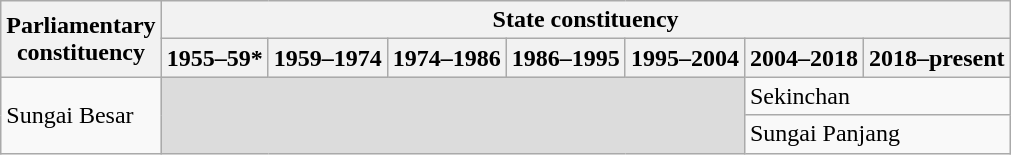<table class="wikitable">
<tr>
<th rowspan="2">Parliamentary<br>constituency</th>
<th colspan="7">State constituency</th>
</tr>
<tr>
<th>1955–59*</th>
<th>1959–1974</th>
<th>1974–1986</th>
<th>1986–1995</th>
<th>1995–2004</th>
<th>2004–2018</th>
<th>2018–present</th>
</tr>
<tr>
<td rowspan="2">Sungai Besar</td>
<td colspan="5" rowspan="2" bgcolor="dcdcdc"></td>
<td colspan="2">Sekinchan</td>
</tr>
<tr>
<td colspan="2">Sungai Panjang</td>
</tr>
</table>
